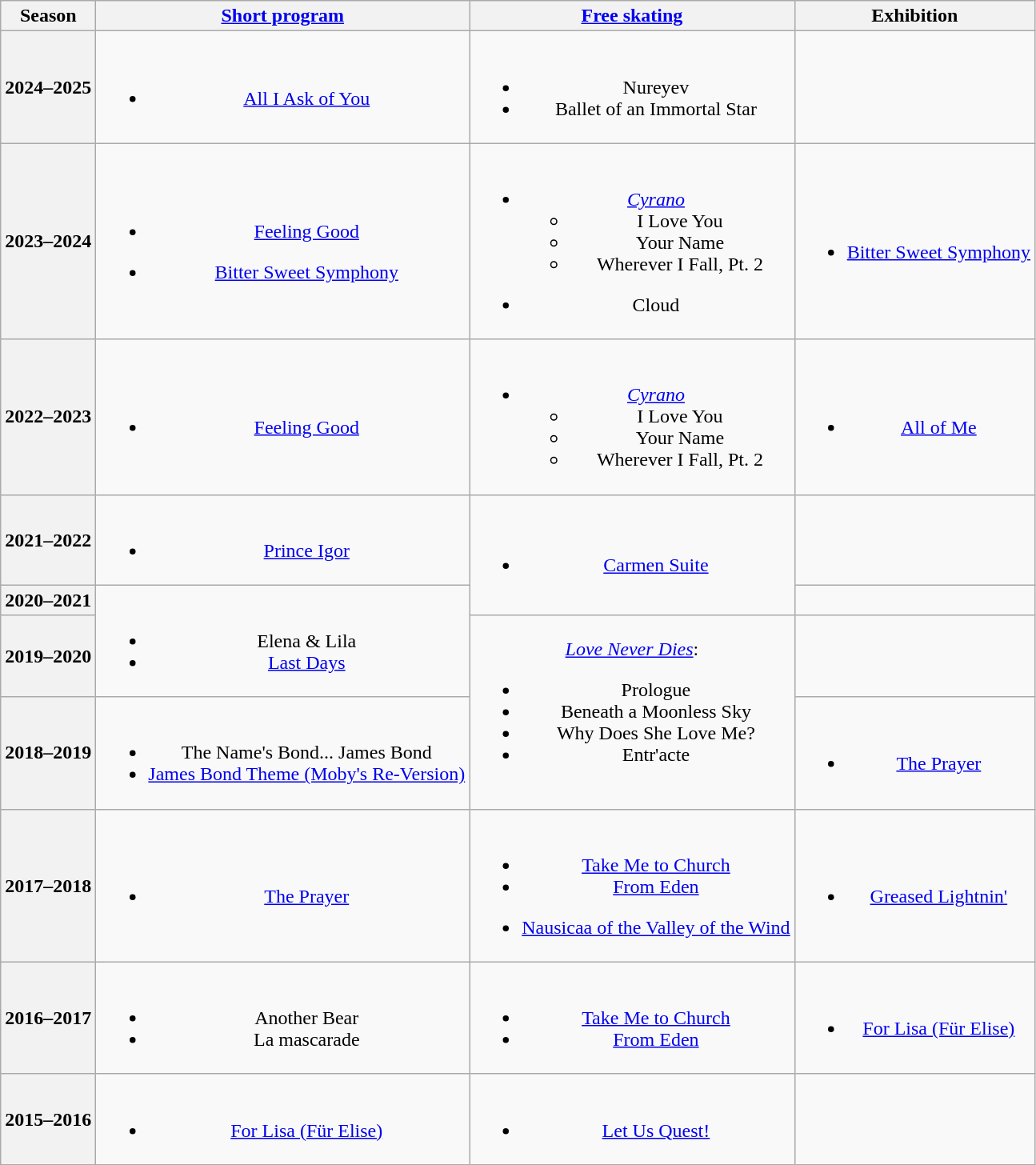<table class=wikitable style=text-align:center>
<tr>
<th>Season</th>
<th><a href='#'>Short program</a></th>
<th><a href='#'>Free skating</a></th>
<th>Exhibition</th>
</tr>
<tr>
<th>2024–2025 <br> </th>
<td><br><ul><li><a href='#'>All I Ask of You</a> <br></li></ul></td>
<td><br><ul><li>Nureyev <br></li><li>Ballet of an Immortal Star  <br></li></ul></td>
<td></td>
</tr>
<tr>
<th>2023–2024 <br></th>
<td><br><ul><li><a href='#'>Feeling Good</a> <br></li></ul><ul><li><a href='#'>Bitter Sweet Symphony</a> <br></li></ul></td>
<td><br><ul><li><em><a href='#'>Cyrano</a></em><ul><li>I Love You</li><li>Your Name</li><li>Wherever I Fall, Pt. 2 <br></li></ul></li></ul><ul><li>Cloud <br></li></ul></td>
<td><br><ul><li><a href='#'>Bitter Sweet Symphony</a> <br></li></ul></td>
</tr>
<tr>
<th>2022–2023 <br></th>
<td><br><ul><li><a href='#'>Feeling Good</a> <br></li></ul></td>
<td><br><ul><li><em><a href='#'>Cyrano</a></em><ul><li>I Love You</li><li>Your Name</li><li>Wherever I Fall, Pt. 2 <br></li></ul></li></ul></td>
<td><br><ul><li><a href='#'>All of Me</a> <br></li></ul></td>
</tr>
<tr>
<th>2021–2022 <br></th>
<td><br><ul><li><a href='#'>Prince Igor</a> <br></li></ul></td>
<td rowspan=2><br><ul><li><a href='#'>Carmen Suite</a> <br></li></ul></td>
<td></td>
</tr>
<tr>
<th>2020–2021 <br></th>
<td rowspan=2><br><ul><li>Elena & Lila</li><li><a href='#'>Last Days</a> <br></li></ul></td>
<td></td>
</tr>
<tr>
<th>2019–2020 </th>
<td rowspan=2><em><a href='#'>Love Never Dies</a></em>:<br><ul><li>Prologue</li><li>Beneath a Moonless Sky</li><li>Why Does She Love Me?</li><li>Entr'acte<br></li></ul></td>
<td></td>
</tr>
<tr>
<th>2018–2019 </th>
<td><br><ul><li>The Name's Bond... James Bond <br></li><li><a href='#'>James Bond Theme (Moby's Re-Version)</a> <br> </li></ul></td>
<td><br><ul><li><a href='#'>The Prayer</a> <br></li></ul></td>
</tr>
<tr>
<th>2017–2018 <br> </th>
<td><br><ul><li><a href='#'>The Prayer</a> <br></li></ul></td>
<td><br><ul><li><a href='#'>Take Me to Church</a></li><li><a href='#'>From Eden</a> <br> </li></ul><ul><li><a href='#'>Nausicaa of the Valley of the Wind</a> <br></li></ul></td>
<td><br><ul><li><a href='#'>Greased Lightnin'</a> <br></li></ul></td>
</tr>
<tr>
<th>2016–2017 <br> </th>
<td><br><ul><li>Another Bear <br></li><li>La mascarade <br></li></ul></td>
<td><br><ul><li><a href='#'>Take Me to Church</a></li><li><a href='#'>From Eden</a> <br> </li></ul></td>
<td><br><ul><li><a href='#'>For Lisa (Für Elise)</a> <br></li></ul></td>
</tr>
<tr>
<th>2015–2016 <br> </th>
<td><br><ul><li><a href='#'>For Lisa (Für Elise)</a> <br></li></ul></td>
<td><br><ul><li><a href='#'>Let Us Quest!</a> <br></li></ul></td>
<td></td>
</tr>
</table>
